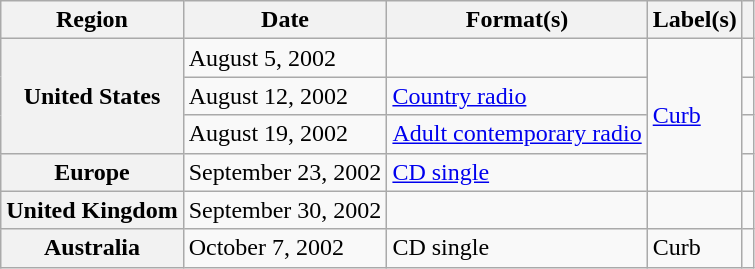<table class="wikitable plainrowheaders">
<tr>
<th scope="col">Region</th>
<th scope="col">Date</th>
<th scope="col">Format(s)</th>
<th scope="col">Label(s)</th>
<th scope="col"></th>
</tr>
<tr>
<th scope="row" rowspan="3">United States</th>
<td>August 5, 2002</td>
<td></td>
<td rowspan="4"><a href='#'>Curb</a></td>
<td align="center"></td>
</tr>
<tr>
<td>August 12, 2002</td>
<td><a href='#'>Country radio</a></td>
<td align="center"></td>
</tr>
<tr>
<td>August 19, 2002</td>
<td><a href='#'>Adult contemporary radio</a></td>
<td align="center"></td>
</tr>
<tr>
<th scope="row">Europe</th>
<td>September 23, 2002</td>
<td><a href='#'>CD single</a></td>
<td align="center"></td>
</tr>
<tr>
<th scope="row">United Kingdom</th>
<td>September 30, 2002</td>
<td></td>
<td></td>
<td align="center"></td>
</tr>
<tr>
<th scope="row">Australia</th>
<td>October 7, 2002</td>
<td>CD single</td>
<td>Curb</td>
<td align="center"></td>
</tr>
</table>
